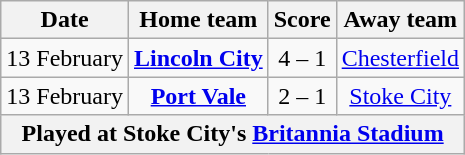<table class="wikitable" style="text-align: center">
<tr>
<th>Date</th>
<th>Home team</th>
<th>Score</th>
<th>Away team</th>
</tr>
<tr>
<td>13 February</td>
<td><strong><a href='#'>Lincoln City</a></strong></td>
<td>4 – 1</td>
<td><a href='#'>Chesterfield</a></td>
</tr>
<tr>
<td>13 February</td>
<td><strong><a href='#'>Port Vale</a></strong></td>
<td>2 – 1</td>
<td><a href='#'>Stoke City</a></td>
</tr>
<tr>
<th colspan="5">Played at Stoke City's <a href='#'>Britannia Stadium</a></th>
</tr>
</table>
